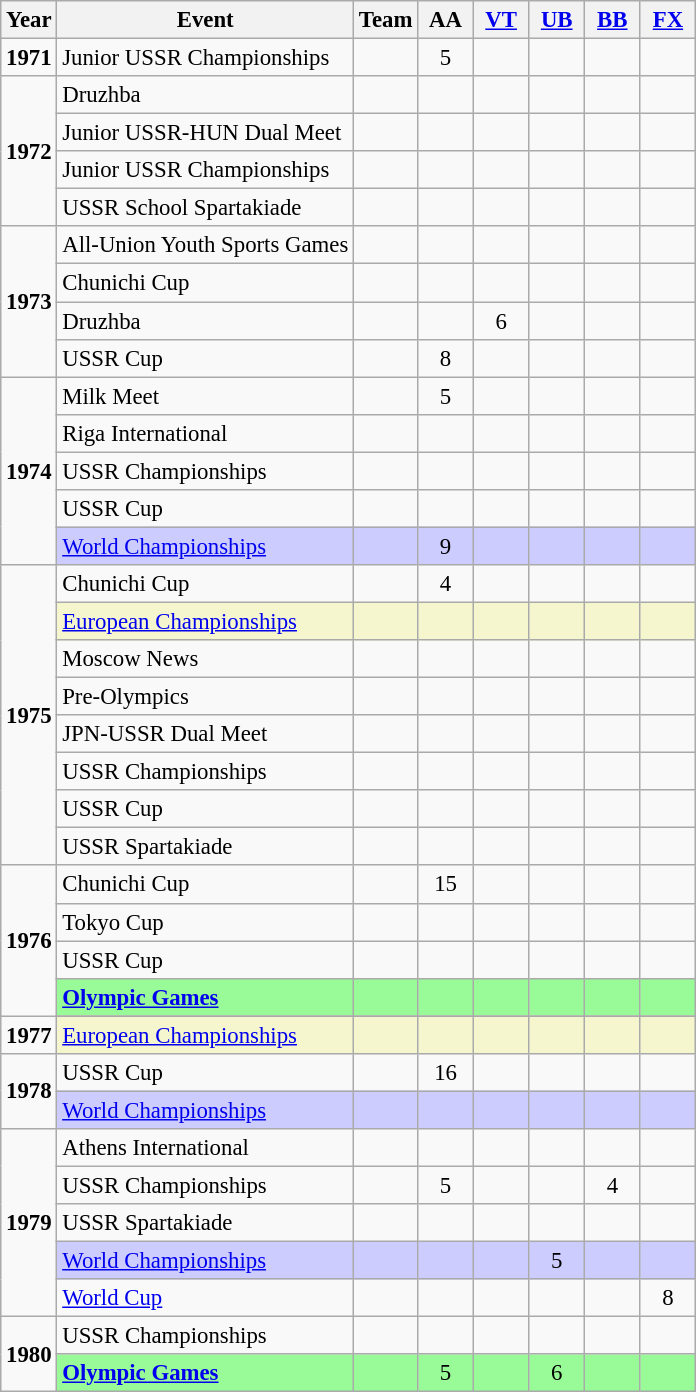<table class="wikitable" style="text-align:center; font-size: 95%;">
<tr>
<th>Year</th>
<th>Event</th>
<th width=30px>Team</th>
<th width=30px>AA</th>
<th width=30px><a href='#'>VT</a></th>
<th width=30px><a href='#'>UB</a></th>
<th width=30px><a href='#'>BB</a></th>
<th width=30px><a href='#'>FX</a></th>
</tr>
<tr>
<td rowspan="1"><strong>1971</strong></td>
<td align=left>Junior USSR Championships</td>
<td></td>
<td>5</td>
<td></td>
<td></td>
<td></td>
<td></td>
</tr>
<tr>
<td rowspan=4><strong>1972</strong></td>
<td align=left>Druzhba</td>
<td></td>
<td></td>
<td></td>
<td></td>
<td></td>
<td></td>
</tr>
<tr>
<td align=left>Junior USSR-HUN Dual Meet</td>
<td></td>
<td></td>
<td></td>
<td></td>
<td></td>
<td></td>
</tr>
<tr>
<td align=left>Junior USSR Championships</td>
<td></td>
<td></td>
<td></td>
<td></td>
<td></td>
<td></td>
</tr>
<tr>
<td align=left>USSR School Spartakiade</td>
<td></td>
<td></td>
<td></td>
<td></td>
<td></td>
<td></td>
</tr>
<tr>
<td rowspan="4"><strong>1973</strong></td>
<td align=left>All-Union Youth Sports Games</td>
<td></td>
<td></td>
<td></td>
<td></td>
<td></td>
<td></td>
</tr>
<tr>
<td align=left>Chunichi Cup</td>
<td></td>
<td></td>
<td></td>
<td></td>
<td></td>
<td></td>
</tr>
<tr>
<td align=left>Druzhba</td>
<td></td>
<td></td>
<td>6</td>
<td></td>
<td></td>
<td></td>
</tr>
<tr>
<td align=left>USSR Cup</td>
<td></td>
<td>8</td>
<td></td>
<td></td>
<td></td>
<td></td>
</tr>
<tr>
<td rowspan="5"><strong>1974</strong></td>
<td align=left>Milk Meet</td>
<td></td>
<td>5</td>
<td></td>
<td></td>
<td></td>
<td></td>
</tr>
<tr>
<td align=left>Riga International</td>
<td></td>
<td></td>
<td></td>
<td></td>
<td></td>
<td></td>
</tr>
<tr>
<td align=left>USSR Championships</td>
<td></td>
<td></td>
<td></td>
<td></td>
<td></td>
<td></td>
</tr>
<tr>
<td align=left>USSR Cup</td>
<td></td>
<td></td>
<td></td>
<td></td>
<td></td>
<td></td>
</tr>
<tr bgcolor=#CCCCFF>
<td align=left><a href='#'>World Championships</a></td>
<td></td>
<td>9</td>
<td></td>
<td></td>
<td></td>
<td></td>
</tr>
<tr>
<td rowspan=8><strong>1975</strong></td>
<td align=left>Chunichi Cup</td>
<td></td>
<td>4</td>
<td></td>
<td></td>
<td></td>
<td></td>
</tr>
<tr bgcolor=#F5F6CE>
<td align=left><a href='#'>European Championships</a></td>
<td></td>
<td></td>
<td></td>
<td></td>
<td></td>
<td></td>
</tr>
<tr>
<td align=left>Moscow News</td>
<td></td>
<td></td>
<td></td>
<td></td>
<td></td>
<td></td>
</tr>
<tr>
<td align=left>Pre-Olympics</td>
<td></td>
<td></td>
<td></td>
<td></td>
<td></td>
<td></td>
</tr>
<tr>
<td align=left>JPN-USSR Dual Meet</td>
<td></td>
<td></td>
<td></td>
<td></td>
<td></td>
<td></td>
</tr>
<tr>
<td align=left>USSR Championships</td>
<td></td>
<td></td>
<td></td>
<td></td>
<td></td>
<td></td>
</tr>
<tr>
<td align=left>USSR Cup</td>
<td></td>
<td></td>
<td></td>
<td></td>
<td></td>
<td></td>
</tr>
<tr>
<td align=left>USSR Spartakiade</td>
<td></td>
<td></td>
<td></td>
<td></td>
<td></td>
<td></td>
</tr>
<tr>
<td rowspan=4><strong>1976</strong></td>
<td align=left>Chunichi Cup</td>
<td></td>
<td>15</td>
<td></td>
<td></td>
<td></td>
<td></td>
</tr>
<tr>
<td align=left>Tokyo Cup</td>
<td></td>
<td></td>
<td></td>
<td></td>
<td></td>
<td></td>
</tr>
<tr>
<td align=left>USSR Cup</td>
<td></td>
<td></td>
<td></td>
<td></td>
<td></td>
<td></td>
</tr>
<tr bgcolor=98FB98>
<td align=left><strong><a href='#'>Olympic Games</a></strong></td>
<td></td>
<td></td>
<td></td>
<td></td>
<td></td>
<td></td>
</tr>
<tr>
<td rowspan=2><strong>1977</strong></td>
</tr>
<tr bgcolor=#F5F6CE>
<td align=left><a href='#'>European Championships</a></td>
<td></td>
<td></td>
<td></td>
<td></td>
<td></td>
<td></td>
</tr>
<tr>
<td rowspan=2><strong>1978</strong></td>
<td align=left>USSR Cup</td>
<td></td>
<td>16</td>
<td></td>
<td></td>
<td></td>
<td></td>
</tr>
<tr bgcolor=#CCCCFF>
<td align=left><a href='#'>World Championships</a></td>
<td></td>
<td></td>
<td></td>
<td></td>
<td></td>
<td></td>
</tr>
<tr>
<td rowspan=5><strong>1979</strong></td>
<td align=left>Athens International</td>
<td></td>
<td></td>
<td></td>
<td></td>
<td></td>
<td></td>
</tr>
<tr>
<td align=left>USSR Championships</td>
<td></td>
<td>5</td>
<td></td>
<td></td>
<td>4</td>
<td></td>
</tr>
<tr>
<td align=left>USSR Spartakiade</td>
<td></td>
<td></td>
<td></td>
<td></td>
<td></td>
<td></td>
</tr>
<tr bgcolor=#CCCCFF>
<td align=left><a href='#'>World Championships</a></td>
<td></td>
<td></td>
<td></td>
<td>5</td>
<td></td>
<td></td>
</tr>
<tr>
<td align=left><a href='#'>World Cup</a></td>
<td></td>
<td></td>
<td></td>
<td></td>
<td></td>
<td>8</td>
</tr>
<tr>
<td rowspan=2><strong>1980</strong></td>
<td align=left>USSR Championships</td>
<td></td>
<td></td>
<td></td>
<td></td>
<td></td>
<td></td>
</tr>
<tr bgcolor=98FB98>
<td align=left><strong><a href='#'>Olympic Games</a></strong></td>
<td></td>
<td>5</td>
<td></td>
<td>6</td>
<td></td>
<td></td>
</tr>
</table>
